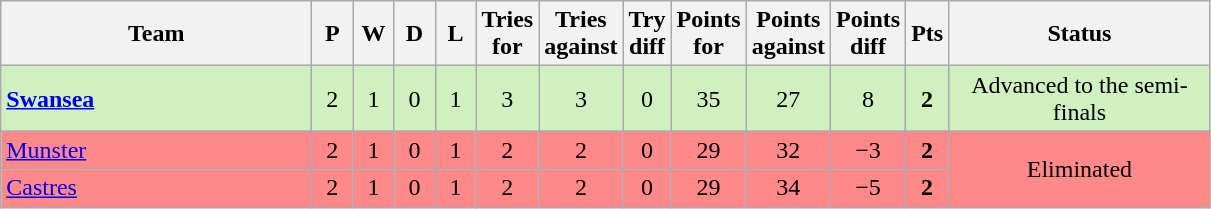<table class="wikitable" style="text-align: center;">
<tr>
<th width="200">Team</th>
<th width="20">P</th>
<th width="20">W</th>
<th width="20">D</th>
<th width="20">L</th>
<th width="20">Tries for</th>
<th width="20">Tries against</th>
<th width="20">Try diff</th>
<th width="20">Points for</th>
<th width="20">Points against</th>
<th width="25">Points diff</th>
<th width="20">Pts</th>
<th width="167">Status</th>
</tr>
<tr bgcolor="#D0F0C0">
<td align="left"> <strong><a href='#'>Swansea</a></strong></td>
<td>2</td>
<td>1</td>
<td>0</td>
<td>1</td>
<td>3</td>
<td>3</td>
<td>0</td>
<td>35</td>
<td>27</td>
<td>8</td>
<td><strong>2</strong></td>
<td>Advanced to the semi-finals</td>
</tr>
<tr bgcolor=#FF8888>
<td align="left"> <a href='#'>Munster</a></td>
<td>2</td>
<td>1</td>
<td>0</td>
<td>1</td>
<td>2</td>
<td>2</td>
<td>0</td>
<td>29</td>
<td>32</td>
<td>−3</td>
<td><strong>2</strong></td>
<td rowspan=2>Eliminated</td>
</tr>
<tr bgcolor=#FF8888>
<td align="left"> <a href='#'>Castres</a></td>
<td>2</td>
<td>1</td>
<td>0</td>
<td>1</td>
<td>2</td>
<td>2</td>
<td>0</td>
<td>29</td>
<td>34</td>
<td>−5</td>
<td><strong>2</strong></td>
</tr>
</table>
